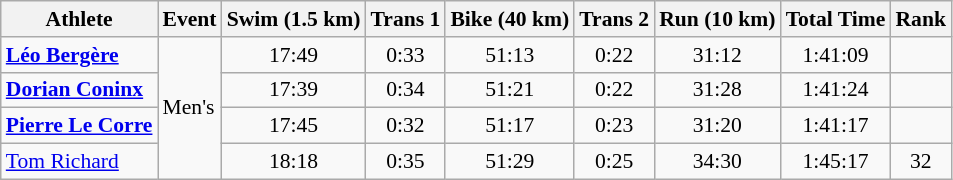<table class="wikitable" style="font-size:90%">
<tr>
<th>Athlete</th>
<th>Event</th>
<th>Swim (1.5 km)</th>
<th>Trans 1</th>
<th>Bike (40 km)</th>
<th>Trans 2</th>
<th>Run (10 km)</th>
<th>Total Time</th>
<th>Rank</th>
</tr>
<tr align=center>
<td align=left><strong><a href='#'>Léo Bergère</a></strong></td>
<td align=left rowspan=4>Men's</td>
<td>17:49</td>
<td>0:33</td>
<td>51:13</td>
<td>0:22</td>
<td>31:12</td>
<td>1:41:09</td>
<td></td>
</tr>
<tr align=center>
<td align=left><strong><a href='#'>Dorian Coninx</a></strong></td>
<td>17:39</td>
<td>0:34</td>
<td>51:21</td>
<td>0:22</td>
<td>31:28</td>
<td>1:41:24</td>
<td></td>
</tr>
<tr align=center>
<td align=left><strong><a href='#'>Pierre Le Corre</a></strong></td>
<td>17:45</td>
<td>0:32</td>
<td>51:17</td>
<td>0:23</td>
<td>31:20</td>
<td>1:41:17</td>
<td></td>
</tr>
<tr align=center>
<td align=left><a href='#'>Tom Richard</a></td>
<td>18:18</td>
<td>0:35</td>
<td>51:29</td>
<td>0:25</td>
<td>34:30</td>
<td>1:45:17</td>
<td>32</td>
</tr>
</table>
